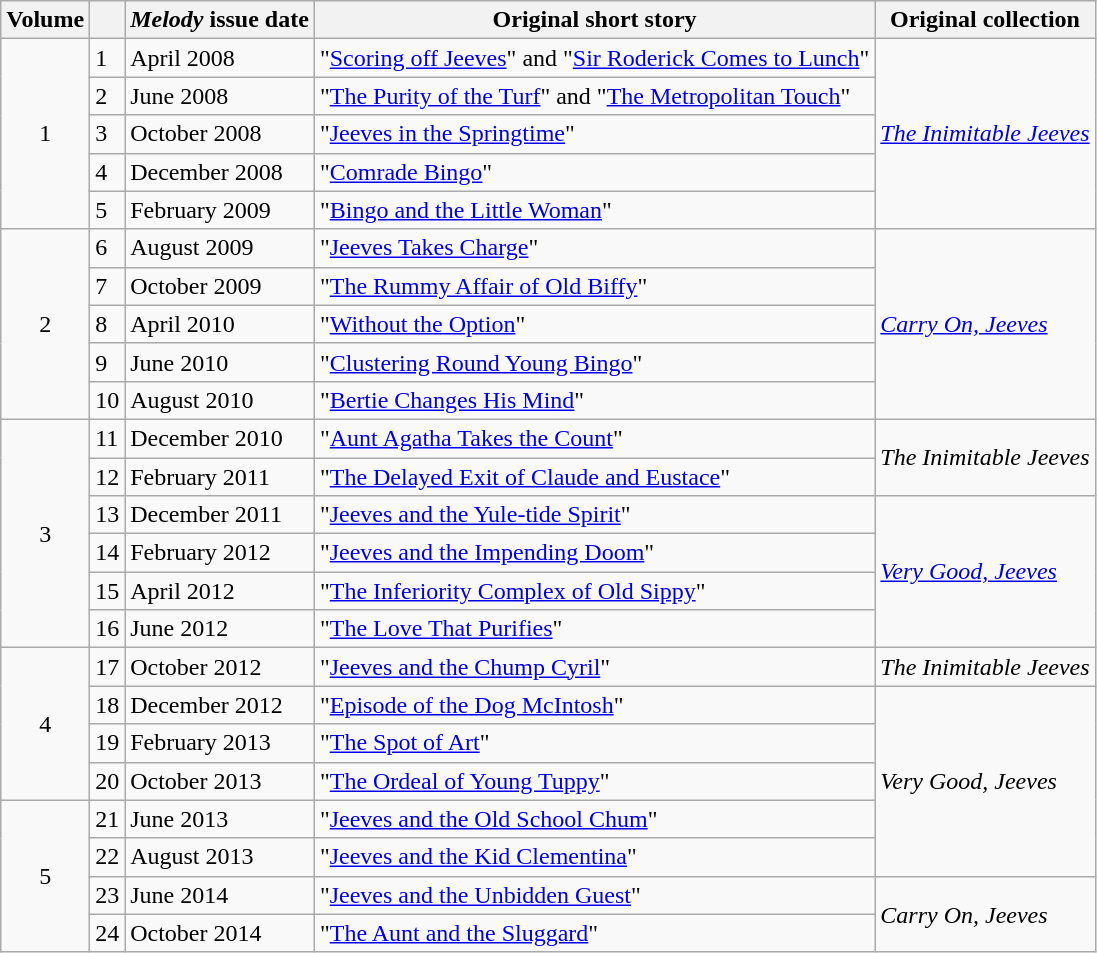<table class="wikitable">
<tr>
<th>Volume</th>
<th></th>
<th><em>Melody</em> issue date</th>
<th>Original short story</th>
<th>Original collection</th>
</tr>
<tr>
<td rowspan="5" style="text-align: center;">1</td>
<td>1</td>
<td>April 2008</td>
<td>"<a href='#'>Scoring off Jeeves</a>" and "<a href='#'>Sir Roderick Comes to Lunch</a>"</td>
<td rowspan="5"><em><a href='#'>The Inimitable Jeeves</a></em></td>
</tr>
<tr>
<td>2</td>
<td>June 2008</td>
<td>"<a href='#'>The Purity of the Turf</a>" and "<a href='#'>The Metropolitan Touch</a>"</td>
</tr>
<tr>
<td>3</td>
<td>October 2008</td>
<td>"<a href='#'>Jeeves in the Springtime</a>"</td>
</tr>
<tr>
<td>4</td>
<td>December 2008</td>
<td>"<a href='#'>Comrade Bingo</a>"</td>
</tr>
<tr>
<td>5</td>
<td>February 2009</td>
<td>"<a href='#'>Bingo and the Little Woman</a>"</td>
</tr>
<tr>
<td rowspan="5" style="text-align: center;">2</td>
<td>6</td>
<td>August 2009</td>
<td>"<a href='#'>Jeeves Takes Charge</a>"</td>
<td rowspan="5"><em><a href='#'>Carry On, Jeeves</a></em></td>
</tr>
<tr>
<td>7</td>
<td>October 2009</td>
<td>"<a href='#'>The Rummy Affair of Old Biffy</a>"</td>
</tr>
<tr>
<td>8</td>
<td>April 2010</td>
<td>"<a href='#'>Without the Option</a>"</td>
</tr>
<tr>
<td>9</td>
<td>June 2010</td>
<td>"<a href='#'>Clustering Round Young Bingo</a>"</td>
</tr>
<tr>
<td>10</td>
<td>August 2010</td>
<td>"<a href='#'>Bertie Changes His Mind</a>"</td>
</tr>
<tr>
<td rowspan="6" style="text-align: center;">3</td>
<td>11</td>
<td>December 2010</td>
<td>"<a href='#'>Aunt Agatha Takes the Count</a>"</td>
<td rowspan="2"><em>The Inimitable Jeeves</em></td>
</tr>
<tr>
<td>12</td>
<td>February 2011</td>
<td>"<a href='#'>The Delayed Exit of Claude and Eustace</a>"</td>
</tr>
<tr>
<td>13</td>
<td>December 2011</td>
<td>"<a href='#'>Jeeves and the Yule-tide Spirit</a>"</td>
<td rowspan="4"><em><a href='#'>Very Good, Jeeves</a></em></td>
</tr>
<tr>
<td>14</td>
<td>February 2012</td>
<td>"<a href='#'>Jeeves and the Impending Doom</a>"</td>
</tr>
<tr>
<td>15</td>
<td>April 2012</td>
<td>"<a href='#'>The Inferiority Complex of Old Sippy</a>"</td>
</tr>
<tr>
<td>16</td>
<td>June 2012</td>
<td>"<a href='#'>The Love That Purifies</a>"</td>
</tr>
<tr>
<td rowspan="4" style="text-align: center;">4</td>
<td>17</td>
<td>October 2012</td>
<td>"<a href='#'>Jeeves and the Chump Cyril</a>"</td>
<td><em>The Inimitable Jeeves</em></td>
</tr>
<tr>
<td>18</td>
<td>December 2012</td>
<td>"<a href='#'>Episode of the Dog McIntosh</a>"</td>
<td rowspan="5"><em>Very Good, Jeeves</em></td>
</tr>
<tr>
<td>19</td>
<td>February 2013</td>
<td>"<a href='#'>The Spot of Art</a>"</td>
</tr>
<tr>
<td>20</td>
<td>October 2013</td>
<td>"<a href='#'>The Ordeal of Young Tuppy</a>"</td>
</tr>
<tr>
<td rowspan="5" style="text-align: center;">5</td>
<td>21</td>
<td>June 2013</td>
<td>"<a href='#'>Jeeves and the Old School Chum</a>"</td>
</tr>
<tr>
<td>22</td>
<td>August 2013</td>
<td>"<a href='#'>Jeeves and the Kid Clementina</a>"</td>
</tr>
<tr>
<td>23</td>
<td>June 2014</td>
<td>"<a href='#'>Jeeves and the Unbidden Guest</a>"</td>
<td rowspan="2"><em>Carry On, Jeeves</em></td>
</tr>
<tr>
<td>24</td>
<td>October 2014</td>
<td>"<a href='#'>The Aunt and the Sluggard</a>"</td>
</tr>
</table>
